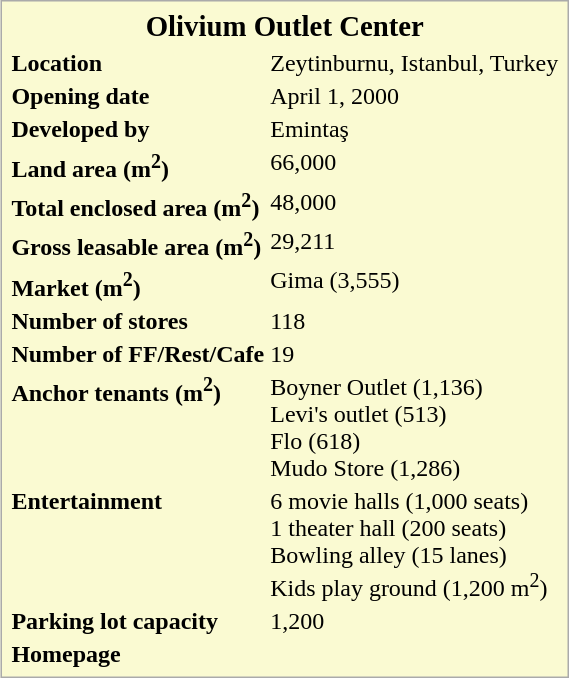<table class="infobox" style=" float: right; margin-left: 1em; margin-top: 1em; width: 40 em; background: #FAFAD2">
<tr>
<th colspan="2" style="  text-align: center; font-size: larger;">Olivium Outlet Center<br></th>
</tr>
<tr>
<td><strong>Location</strong></td>
<td>Zeytinburnu, Istanbul, Turkey</td>
</tr>
<tr>
<td><strong>Opening date</strong></td>
<td>April 1, 2000</td>
</tr>
<tr>
<td><strong>Developed by</strong></td>
<td>Emintaş</td>
</tr>
<tr>
<td><strong>Land area (m<sup>2</sup>)</strong></td>
<td>66,000</td>
</tr>
<tr>
<td><strong>Total enclosed area (m<sup>2</sup>)</strong></td>
<td>48,000</td>
</tr>
<tr>
<td><strong>Gross leasable area (m<sup>2</sup>)</strong></td>
<td>29,211</td>
</tr>
<tr>
<td><strong>Market (m<sup>2</sup>)</strong></td>
<td>Gima (3,555)</td>
</tr>
<tr>
<td><strong>Number of stores</strong></td>
<td>118</td>
</tr>
<tr>
<td><strong>Number of FF/Rest/Cafe</strong></td>
<td>19</td>
</tr>
<tr>
<td><strong>Anchor tenants (m<sup>2</sup>)</strong></td>
<td>Boyner Outlet (1,136) <br> Levi's outlet (513)<br> Flo (618) <br> Mudo Store (1,286)</td>
</tr>
<tr>
<td><strong>Entertainment</strong></td>
<td>6 movie halls (1,000 seats) <br> 1 theater hall (200 seats) <br> Bowling alley (15 lanes) <br> Kids play ground (1,200 m<sup>2</sup>)</td>
</tr>
<tr>
<td><strong>Parking lot capacity</strong></td>
<td>1,200</td>
</tr>
<tr>
<td><strong>Homepage</strong></td>
<td></td>
</tr>
</table>
